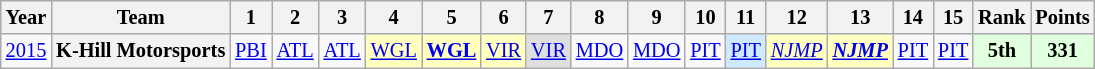<table class="wikitable" style="text-align:center; font-size:85%">
<tr>
<th>Year</th>
<th>Team</th>
<th>1</th>
<th>2</th>
<th>3</th>
<th>4</th>
<th>5</th>
<th>6</th>
<th>7</th>
<th>8</th>
<th>9</th>
<th>10</th>
<th>11</th>
<th>12</th>
<th>13</th>
<th>14</th>
<th>15</th>
<th>Rank</th>
<th>Points</th>
</tr>
<tr>
<td><a href='#'>2015</a></td>
<th nowrap>K-Hill Motorsports</th>
<td><a href='#'>PBI</a></td>
<td><a href='#'>ATL</a></td>
<td><a href='#'>ATL</a></td>
<td style="background:#FFFFBF;"><a href='#'>WGL</a><br></td>
<td style="background:#FFFFBF;"><strong><a href='#'>WGL</a></strong><br></td>
<td style="background:#FFFFBF;"><a href='#'>VIR</a><br></td>
<td style="background:#DFDFDF;"><a href='#'>VIR</a><br></td>
<td><a href='#'>MDO</a></td>
<td><a href='#'>MDO</a></td>
<td><a href='#'>PIT</a></td>
<td style="background:#CFEAFF;"><a href='#'>PIT</a><br></td>
<td style="background:#FFFFBF;"><em><a href='#'>NJMP</a></em><br></td>
<td style="background:#FFFFBF;"><strong><em><a href='#'>NJMP</a></em></strong><br></td>
<td><a href='#'>PIT</a></td>
<td><a href='#'>PIT</a></td>
<th style="background:#DFFFDF;">5th</th>
<th style="background:#DFFFDF;">331</th>
</tr>
</table>
